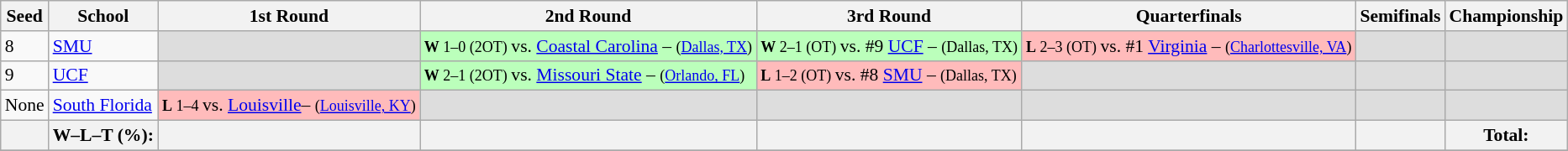<table class="sortable wikitable" style="white-space:nowrap; font-size:90%;">
<tr>
<th>Seed</th>
<th>School</th>
<th>1st Round</th>
<th>2nd Round</th>
<th>3rd Round</th>
<th>Quarterfinals</th>
<th>Semifinals</th>
<th>Championship</th>
</tr>
<tr>
<td>8</td>
<td><a href='#'>SMU</a></td>
<td bgcolor=#ddd></td>
<td style="background:#bfb;"><small> <strong>W</strong> 1–0 (2OT) </small> vs. <a href='#'>Coastal Carolina</a> – <small>(<a href='#'>Dallas, TX</a>)</small></td>
<td style="background:#bfb;"><small> <strong>W</strong> 2–1 (OT) </small> vs. #9 <a href='#'>UCF</a> – <small>(Dallas, TX)</small></td>
<td style="background:#fbb;"><small> <strong>L</strong> 2–3 (OT) </small> vs. #1 <a href='#'>Virginia</a> – <small>(<a href='#'>Charlottesville, VA</a>)</small></td>
<td bgcolor=#ddd></td>
<td bgcolor=#ddd></td>
</tr>
<tr>
<td>9</td>
<td><a href='#'>UCF</a></td>
<td bgcolor=#ddd></td>
<td style="background:#bfb;"><small> <strong>W</strong> 2–1 (2OT) </small> vs. <a href='#'>Missouri State</a> – <small>(<a href='#'>Orlando, FL</a>)</small></td>
<td style="background:#fbb;"><small> <strong>L</strong> 1–2 (OT) </small> vs. #8 <a href='#'>SMU</a> – <small>(Dallas, TX)</small></td>
<td bgcolor=#ddd></td>
<td bgcolor=#ddd></td>
<td bgcolor=#ddd></td>
</tr>
<tr>
<td>None</td>
<td><a href='#'>South Florida</a></td>
<td style="background:#fbb;"><small> <strong>L</strong> 1–4 </small> vs. <a href='#'>Louisville</a>– <small>(<a href='#'>Louisville, KY</a>)</small></td>
<td bgcolor=#ddd></td>
<td bgcolor=#ddd></td>
<td bgcolor=#ddd></td>
<td bgcolor=#ddd></td>
<td bgcolor=#ddd></td>
</tr>
<tr>
<th></th>
<th>W–L–T (%):</th>
<th></th>
<th></th>
<th></th>
<th></th>
<th></th>
<th> Total: </th>
</tr>
<tr>
</tr>
</table>
